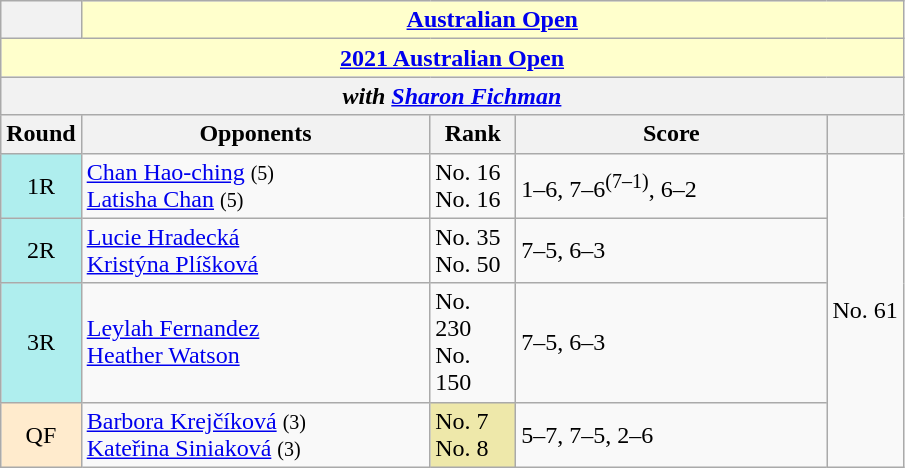<table class="wikitable collapsible collapsed">
<tr>
<th></th>
<th colspan=4 style="background:#ffc;"><a href='#'>Australian Open</a></th>
</tr>
<tr>
<th colspan=5 style="background:#ffc;"><a href='#'>2021 Australian Open</a></th>
</tr>
<tr>
<th colspan=5><em>with  <a href='#'>Sharon Fichman</a></em></th>
</tr>
<tr>
<th>Round</th>
<th width=225>Opponents</th>
<th width=50>Rank</th>
<th width=200>Score</th>
<th></th>
</tr>
<tr>
<td style="text-align:center; background:#afeeee;">1R</td>
<td> <a href='#'>Chan Hao-ching</a> <small>(5)</small><br> <a href='#'>Latisha Chan</a> <small>(5)</small></td>
<td>No. 16<br>No. 16</td>
<td>1–6, 7–6<sup>(7–1)</sup>, 6–2</td>
<td rowspan=4>No. 61</td>
</tr>
<tr>
<td style="text-align:center; background:#afeeee;">2R</td>
<td> <a href='#'>Lucie Hradecká</a><br> <a href='#'>Kristýna Plíšková</a></td>
<td>No. 35<br>No. 50</td>
<td>7–5, 6–3</td>
</tr>
<tr>
<td style="text-align:center; background:#afeeee;">3R</td>
<td> <a href='#'>Leylah Fernandez</a><br> <a href='#'>Heather Watson</a></td>
<td>No. 230<br>No. 150</td>
<td>7–5, 6–3</td>
</tr>
<tr>
<td style="text-align:center; background:#ffebcd;">QF</td>
<td> <a href='#'>Barbora Krejčíková</a> <small>(3)</small><br> <a href='#'>Kateřina Siniaková</a> <small>(3)</small></td>
<td bgcolor=EEE8AA>No. 7<br>No. 8</td>
<td>5–7, 7–5, 2–6</td>
</tr>
</table>
